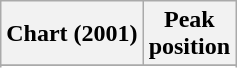<table class="wikitable sortable plainrowheaders" style="text-align:center">
<tr>
<th>Chart (2001)</th>
<th>Peak<br>position</th>
</tr>
<tr>
</tr>
<tr>
</tr>
<tr>
</tr>
<tr>
</tr>
<tr>
</tr>
</table>
